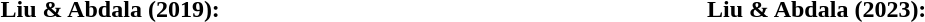<table width="75%">
<tr valign="top">
<td align="left" width="50%"><br><strong>Liu & Abdala (2019):</strong>
</td>
<td align="left" width="50%"><br><strong>Liu & Abdala (2023):</strong>
</td>
<td align="left" width="50%"></td>
</tr>
</table>
